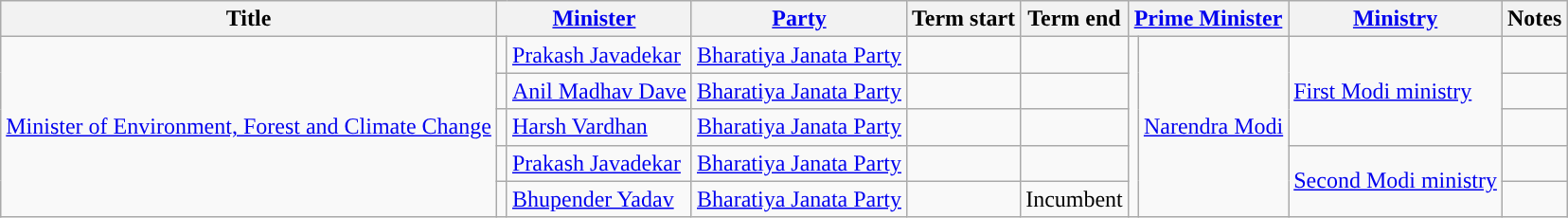<table class="wikitable sortable">
<tr>
<th>Title</th>
<th colspan=2><a href='#'>Minister</a></th>
<th><a href='#'>Party</a></th>
<th>Term start</th>
<th>Term end</th>
<th colspan=2><a href='#'>Prime Minister</a></th>
<th><a href='#'>Ministry</a></th>
<th class="unsortable">Notes</th>
</tr>
<tr>
<td rowspan=5><a href='#'>Minister of Environment, Forest and Climate Change</a></td>
<td style="color:inherit;background:"></td>
<td><a href='#'>Prakash Javadekar</a></td>
<td><a href='#'>Bharatiya Janata Party</a></td>
<td></td>
<td></td>
<td rowspan=5 bgcolor=></td>
<td rowspan=5><a href='#'>Narendra Modi</a></td>
<td rowspan=3><a href='#'>First Modi ministry</a></td>
<td></td>
</tr>
<tr>
<td style="color:inherit;background:"></td>
<td><a href='#'>Anil Madhav Dave</a></td>
<td><a href='#'>Bharatiya Janata Party</a></td>
<td></td>
<td></td>
<td></td>
</tr>
<tr>
<td style="color:inherit;background:"></td>
<td><a href='#'>Harsh Vardhan</a></td>
<td><a href='#'>Bharatiya Janata Party</a></td>
<td></td>
<td></td>
<td></td>
</tr>
<tr>
<td style="color:inherit;background:"></td>
<td><a href='#'>Prakash Javadekar</a></td>
<td><a href='#'>Bharatiya Janata Party</a></td>
<td></td>
<td></td>
<td rowspan=2><a href='#'>Second Modi ministry</a></td>
<td></td>
</tr>
<tr>
<td style="color:inherit;background:"></td>
<td><a href='#'>Bhupender Yadav</a></td>
<td><a href='#'>Bharatiya Janata Party</a></td>
<td></td>
<td>Incumbent</td>
<td></td>
</tr>
</table>
